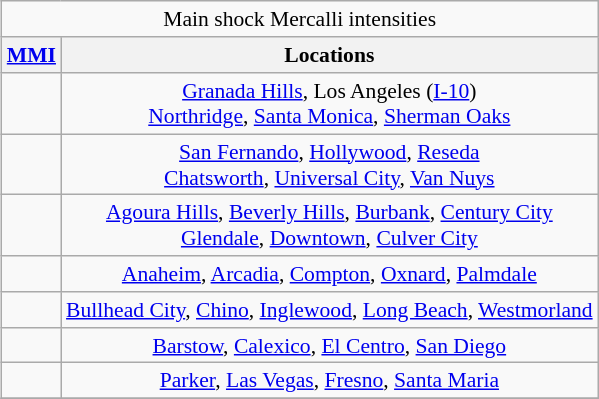<table class="wikitable" style="float: right; text-align: center; font-size:90%;">
<tr>
<td colspan="2" style="text-align: center;">Main shock Mercalli intensities</td>
</tr>
<tr>
<th><a href='#'>MMI</a></th>
<th>Locations</th>
</tr>
<tr>
<td></td>
<td><a href='#'>Granada Hills</a>, Los Angeles (<a href='#'>I-10</a>)<br><a href='#'>Northridge</a>, <a href='#'>Santa Monica</a>, <a href='#'>Sherman Oaks</a></td>
</tr>
<tr>
<td></td>
<td><a href='#'>San Fernando</a>, <a href='#'>Hollywood</a>, <a href='#'>Reseda</a><br><a href='#'>Chatsworth</a>, <a href='#'>Universal City</a>, <a href='#'>Van Nuys</a></td>
</tr>
<tr>
<td></td>
<td><a href='#'>Agoura Hills</a>, <a href='#'>Beverly Hills</a>, <a href='#'>Burbank</a>, <a href='#'>Century City</a><br><a href='#'>Glendale</a>, <a href='#'>Downtown</a>, <a href='#'>Culver City</a></td>
</tr>
<tr>
<td></td>
<td><a href='#'>Anaheim</a>, <a href='#'>Arcadia</a>, <a href='#'>Compton</a>, <a href='#'>Oxnard</a>, <a href='#'>Palmdale</a></td>
</tr>
<tr>
<td></td>
<td><a href='#'>Bullhead City</a>, <a href='#'>Chino</a>, <a href='#'>Inglewood</a>, <a href='#'>Long Beach</a>, <a href='#'>Westmorland</a></td>
</tr>
<tr>
<td></td>
<td><a href='#'>Barstow</a>, <a href='#'>Calexico</a>, <a href='#'>El Centro</a>, <a href='#'>San Diego</a></td>
</tr>
<tr>
<td></td>
<td><a href='#'>Parker</a>, <a href='#'>Las Vegas</a>, <a href='#'>Fresno</a>, <a href='#'>Santa Maria</a></td>
</tr>
<tr>
</tr>
</table>
